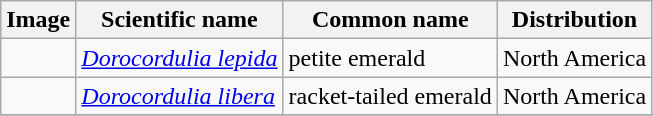<table class="wikitable sortable">
<tr>
<th>Image</th>
<th>Scientific name</th>
<th>Common name</th>
<th>Distribution</th>
</tr>
<tr>
<td></td>
<td><em><a href='#'>Dorocordulia lepida</a></em> </td>
<td>petite emerald</td>
<td>North America</td>
</tr>
<tr>
<td></td>
<td><em><a href='#'>Dorocordulia libera</a></em> </td>
<td>racket-tailed emerald</td>
<td>North America</td>
</tr>
<tr>
</tr>
</table>
